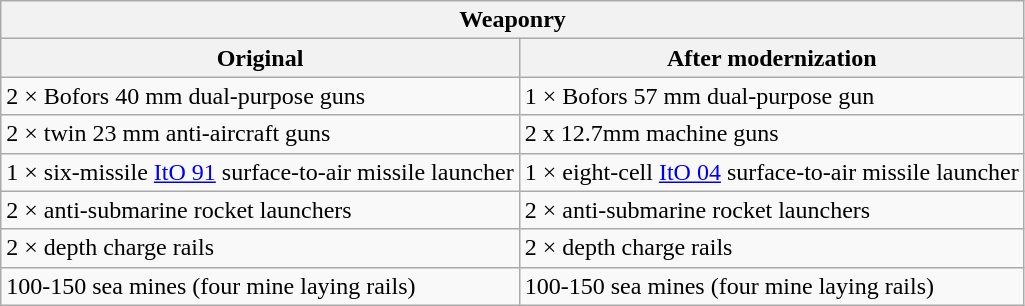<table class="wikitable">
<tr>
<th colspan="2">Weaponry</th>
</tr>
<tr>
<th>Original</th>
<th>After modernization</th>
</tr>
<tr>
<td>2 × Bofors 40 mm dual-purpose guns</td>
<td>1 × Bofors 57 mm dual-purpose gun</td>
</tr>
<tr>
<td>2 × twin 23 mm anti-aircraft guns</td>
<td>2 x 12.7mm machine guns</td>
</tr>
<tr>
<td>1 × six-missile <a href='#'>ItO 91</a> surface-to-air missile launcher</td>
<td>1 × eight-cell <a href='#'>ItO 04</a> surface-to-air missile launcher</td>
</tr>
<tr>
<td>2 × anti-submarine rocket launchers</td>
<td>2 × anti-submarine rocket launchers</td>
</tr>
<tr>
<td>2 × depth charge rails</td>
<td>2 × depth charge rails</td>
</tr>
<tr>
<td>100-150 sea mines (four mine laying rails)</td>
<td>100-150 sea mines (four mine laying rails)</td>
</tr>
</table>
